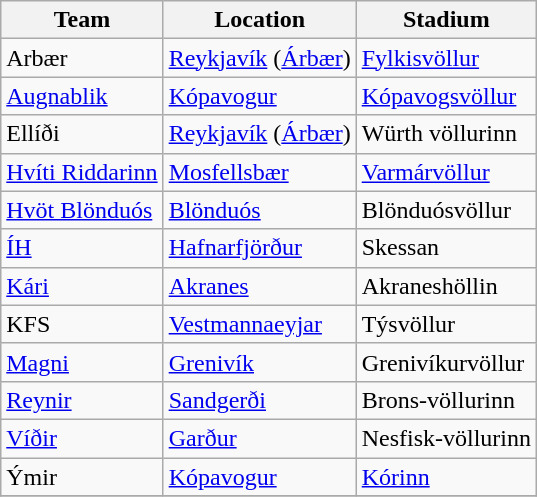<table class="wikitable sortable">
<tr>
<th>Team</th>
<th>Location</th>
<th>Stadium</th>
</tr>
<tr>
<td>Arbær</td>
<td><a href='#'>Reykjavík</a> (<a href='#'>Árbær</a>)</td>
<td><a href='#'>Fylkisvöllur</a></td>
</tr>
<tr>
<td><a href='#'>Augnablik</a></td>
<td><a href='#'>Kópavogur</a></td>
<td><a href='#'>Kópavogsvöllur</a></td>
</tr>
<tr>
<td>Ellíði</td>
<td><a href='#'>Reykjavík</a> (<a href='#'>Árbær</a>)</td>
<td>Würth völlurinn</td>
</tr>
<tr>
<td><a href='#'>Hvíti Riddarinn</a></td>
<td><a href='#'>Mosfellsbær</a></td>
<td><a href='#'>Varmárvöllur</a></td>
</tr>
<tr>
<td><a href='#'>Hvöt Blönduós</a></td>
<td><a href='#'>Blönduós</a></td>
<td>Blönduósvöllur</td>
</tr>
<tr>
<td><a href='#'>ÍH</a></td>
<td><a href='#'>Hafnarfjörður</a></td>
<td>Skessan</td>
</tr>
<tr>
<td><a href='#'>Kári</a></td>
<td><a href='#'>Akranes</a></td>
<td>Akraneshöllin</td>
</tr>
<tr>
<td>KFS</td>
<td><a href='#'>Vestmannaeyjar</a></td>
<td>Týsvöllur</td>
</tr>
<tr>
<td><a href='#'>Magni</a></td>
<td><a href='#'>Grenivík</a></td>
<td>Grenivíkurvöllur</td>
</tr>
<tr>
<td><a href='#'>Reynir</a></td>
<td><a href='#'>Sandgerði</a></td>
<td>Brons-völlurinn</td>
</tr>
<tr>
<td><a href='#'>Víðir</a></td>
<td><a href='#'>Garður</a></td>
<td>Nesfisk-völlurinn</td>
</tr>
<tr>
<td>Ýmir</td>
<td><a href='#'>Kópavogur</a></td>
<td><a href='#'>Kórinn</a></td>
</tr>
<tr>
</tr>
</table>
